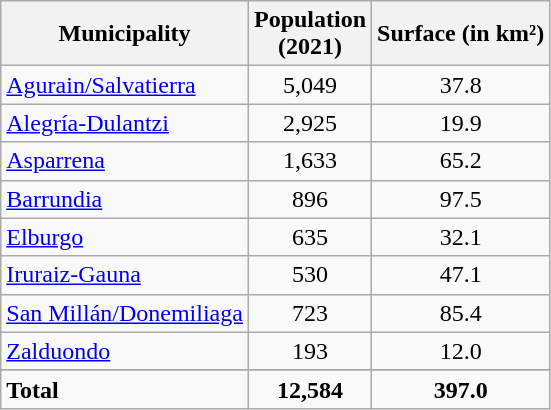<table class="wikitable" style="text-align: center;">
<tr>
<th>Municipality</th>
<th>Population<br>(2021)</th>
<th>Surface (in km²)</th>
</tr>
<tr>
<td align="left"><a href='#'>Agurain/Salvatierra</a></td>
<td>5,049</td>
<td>37.8</td>
</tr>
<tr>
<td align="left"><a href='#'>Alegría-Dulantzi</a></td>
<td>2,925</td>
<td>19.9</td>
</tr>
<tr>
<td align="left"><a href='#'>Asparrena</a></td>
<td>1,633</td>
<td>65.2</td>
</tr>
<tr>
<td align="left"><a href='#'>Barrundia</a></td>
<td>896</td>
<td>97.5</td>
</tr>
<tr>
<td align="left"><a href='#'>Elburgo</a></td>
<td>635</td>
<td>32.1</td>
</tr>
<tr>
<td align="left"><a href='#'>Iruraiz-Gauna</a></td>
<td>530</td>
<td>47.1</td>
</tr>
<tr>
<td align="left"><a href='#'>San Millán/Donemiliaga</a></td>
<td>723</td>
<td>85.4</td>
</tr>
<tr>
<td align="left"><a href='#'>Zalduondo</a></td>
<td>193</td>
<td>12.0</td>
</tr>
<tr>
</tr>
<tr>
<td align="left"><strong>Total</strong></td>
<td><strong>12,584</strong></td>
<td><strong>397.0</strong></td>
</tr>
</table>
